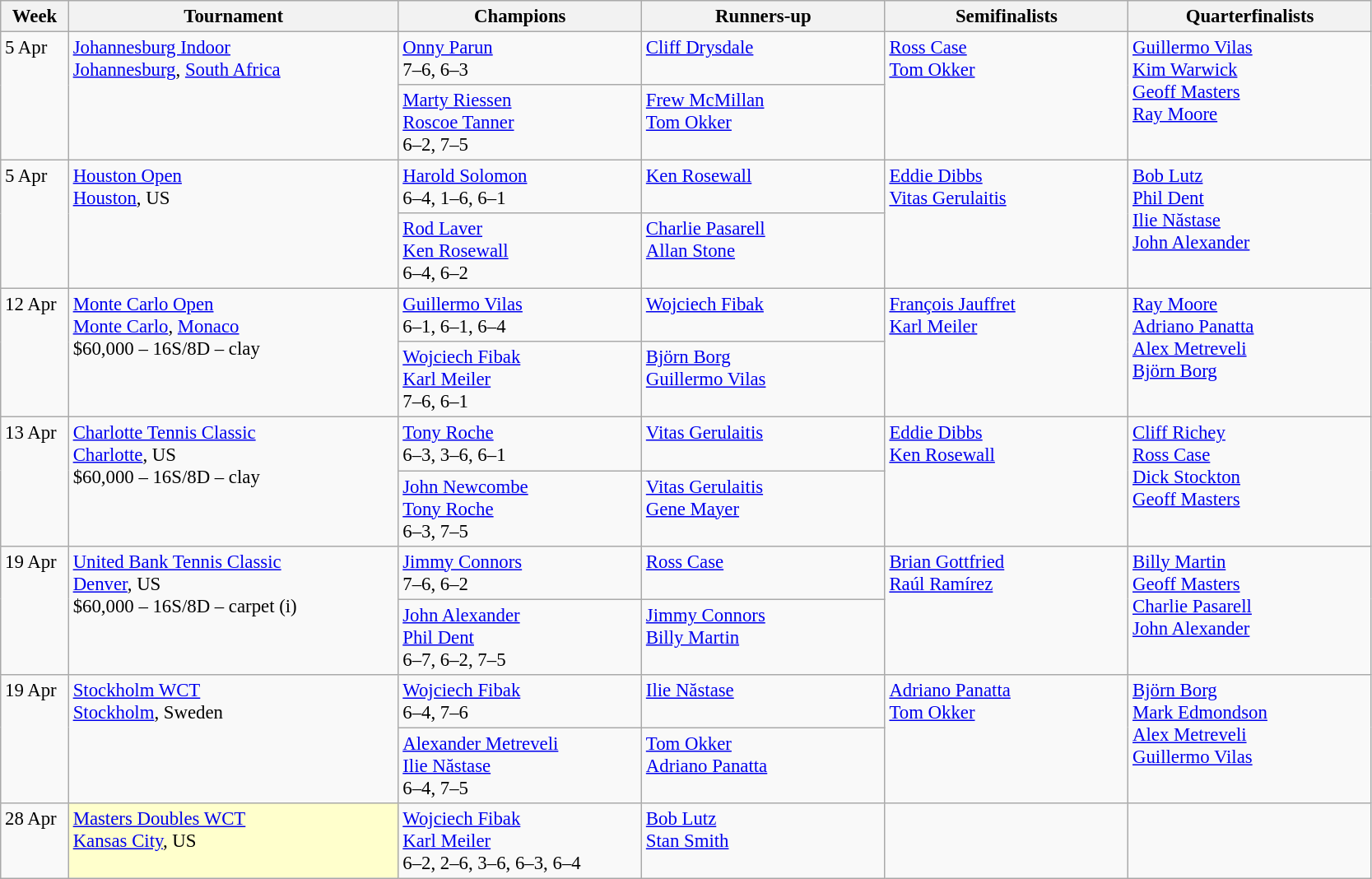<table class=wikitable style=font-size:95%>
<tr>
<th style="width:48px;">Week</th>
<th style="width:260px;">Tournament</th>
<th style="width:190px;">Champions</th>
<th style="width:190px;">Runners-up</th>
<th style="width:190px;">Semifinalists</th>
<th style="width:190px;">Quarterfinalists</th>
</tr>
<tr valign=top>
<td rowspan=2>5 Apr</td>
<td rowspan=2><a href='#'>Johannesburg Indoor</a><br><a href='#'>Johannesburg</a>, <a href='#'>South Africa</a></td>
<td> <a href='#'>Onny Parun</a><br>7–6, 6–3</td>
<td> <a href='#'>Cliff Drysdale</a></td>
<td rowspan=2> <a href='#'>Ross Case</a><br> <a href='#'>Tom Okker</a></td>
<td rowspan=2> <a href='#'>Guillermo Vilas</a><br> <a href='#'>Kim Warwick</a><br> <a href='#'>Geoff Masters</a><br> <a href='#'>Ray Moore</a></td>
</tr>
<tr valign=top>
<td> <a href='#'>Marty Riessen</a><br> <a href='#'>Roscoe Tanner</a><br>6–2, 7–5</td>
<td> <a href='#'>Frew McMillan</a><br> <a href='#'>Tom Okker</a></td>
</tr>
<tr valign=top>
<td rowspan=2>5 Apr</td>
<td rowspan=2><a href='#'>Houston Open</a><br><a href='#'>Houston</a>, US</td>
<td> <a href='#'>Harold Solomon</a><br>6–4, 1–6, 6–1</td>
<td> <a href='#'>Ken Rosewall</a></td>
<td rowspan=2> <a href='#'>Eddie Dibbs</a><br> <a href='#'>Vitas Gerulaitis</a></td>
<td rowspan=2> <a href='#'>Bob Lutz</a><br> <a href='#'>Phil Dent</a><br> <a href='#'>Ilie Năstase</a><br> <a href='#'>John Alexander</a></td>
</tr>
<tr valign=top>
<td> <a href='#'>Rod Laver</a><br> <a href='#'>Ken Rosewall</a><br>6–4, 6–2</td>
<td> <a href='#'>Charlie Pasarell</a><br> <a href='#'>Allan Stone</a></td>
</tr>
<tr valign=top>
<td rowspan=2>12 Apr</td>
<td rowspan=2><a href='#'>Monte Carlo Open</a><br> <a href='#'>Monte Carlo</a>, <a href='#'>Monaco</a> <br> $60,000 – 16S/8D – clay</td>
<td> <a href='#'>Guillermo Vilas</a><br>6–1, 6–1, 6–4</td>
<td> <a href='#'>Wojciech Fibak</a></td>
<td rowspan=2> <a href='#'>François Jauffret</a><br> <a href='#'>Karl Meiler</a></td>
<td rowspan=2> <a href='#'>Ray Moore</a><br> <a href='#'>Adriano Panatta</a><br> <a href='#'>Alex Metreveli</a><br> <a href='#'>Björn Borg</a></td>
</tr>
<tr valign=top>
<td> <a href='#'>Wojciech Fibak</a><br> <a href='#'>Karl Meiler</a><br>7–6, 6–1</td>
<td> <a href='#'>Björn Borg</a><br> <a href='#'>Guillermo Vilas</a></td>
</tr>
<tr valign=top>
<td rowspan=2>13 Apr</td>
<td rowspan=2><a href='#'>Charlotte Tennis Classic</a><br> <a href='#'>Charlotte</a>, US <br> $60,000 – 16S/8D – clay</td>
<td> <a href='#'>Tony Roche</a><br>6–3, 3–6, 6–1</td>
<td> <a href='#'>Vitas Gerulaitis</a></td>
<td rowspan=2> <a href='#'>Eddie Dibbs</a><br> <a href='#'>Ken Rosewall</a></td>
<td rowspan=2> <a href='#'>Cliff Richey</a><br> <a href='#'>Ross Case</a><br> <a href='#'>Dick Stockton</a><br> <a href='#'>Geoff Masters</a></td>
</tr>
<tr valign=top>
<td> <a href='#'>John Newcombe</a><br> <a href='#'>Tony Roche</a><br>6–3, 7–5</td>
<td> <a href='#'>Vitas Gerulaitis</a><br> <a href='#'>Gene Mayer</a></td>
</tr>
<tr valign=top>
<td rowspan=2>19 Apr</td>
<td rowspan=2><a href='#'>United Bank Tennis Classic</a><br> <a href='#'>Denver</a>, US <br> $60,000 – 16S/8D – carpet (i)</td>
<td> <a href='#'>Jimmy Connors</a><br>7–6, 6–2</td>
<td> <a href='#'>Ross Case</a></td>
<td rowspan=2> <a href='#'>Brian Gottfried</a><br> <a href='#'>Raúl Ramírez</a></td>
<td rowspan=2> <a href='#'>Billy Martin</a><br> <a href='#'>Geoff Masters</a><br> <a href='#'>Charlie Pasarell</a><br> <a href='#'>John Alexander</a></td>
</tr>
<tr valign=top>
<td> <a href='#'>John Alexander</a><br> <a href='#'>Phil Dent</a><br>6–7, 6–2, 7–5</td>
<td> <a href='#'>Jimmy Connors</a><br> <a href='#'>Billy Martin</a></td>
</tr>
<tr valign=top>
<td rowspan=2>19 Apr</td>
<td rowspan=2><a href='#'>Stockholm WCT</a><br> <a href='#'>Stockholm</a>, Sweden</td>
<td> <a href='#'>Wojciech Fibak</a><br>6–4, 7–6</td>
<td> <a href='#'>Ilie Năstase</a></td>
<td rowspan=2> <a href='#'>Adriano Panatta</a><br> <a href='#'>Tom Okker</a></td>
<td rowspan=2> <a href='#'>Björn Borg</a><br> <a href='#'>Mark Edmondson</a><br> <a href='#'>Alex Metreveli</a><br> <a href='#'>Guillermo Vilas</a></td>
</tr>
<tr valign=top>
<td> <a href='#'>Alexander Metreveli</a><br> <a href='#'>Ilie Năstase</a><br>6–4, 7–5</td>
<td> <a href='#'>Tom Okker</a><br> <a href='#'>Adriano Panatta</a></td>
</tr>
<tr valign=top>
<td>28 Apr</td>
<td style="background:#ffffcc;"><a href='#'>Masters Doubles WCT</a><br> <a href='#'>Kansas City</a>, US</td>
<td> <a href='#'>Wojciech Fibak</a><br> <a href='#'>Karl Meiler</a><br>6–2, 2–6, 3–6, 6–3, 6–4</td>
<td> <a href='#'>Bob Lutz</a><br> <a href='#'>Stan Smith</a></td>
<td></td>
<td></td>
</tr>
</table>
